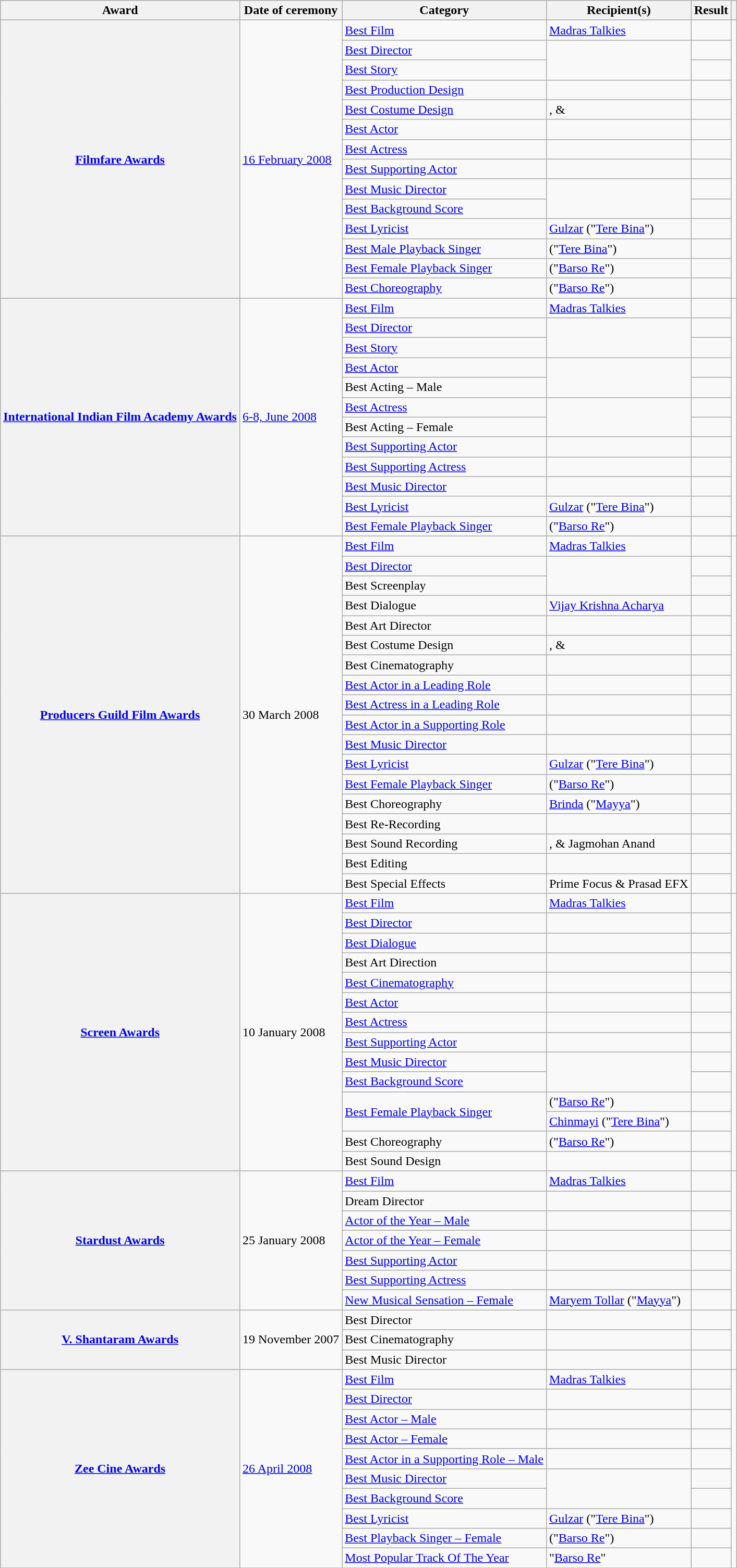<table class="wikitable plainrowheaders sortable">
<tr>
<th scope="col">Award</th>
<th scope="col">Date of ceremony</th>
<th scope="col">Category</th>
<th scope="col">Recipient(s)</th>
<th scope="col" class="unsortable">Result</th>
<th scope="col" class="unsortable"></th>
</tr>
<tr>
<th scope="row" rowspan="14"><a href='#'>Filmfare Awards</a></th>
<td rowspan="14"><a href='#'>16 February 2008</a></td>
<td><a href='#'>Best Film</a></td>
<td><a href='#'>Madras Talkies</a></td>
<td></td>
<td style="text-align:center;" rowspan="14"><br></td>
</tr>
<tr>
<td><a href='#'>Best Director</a></td>
<td rowspan="2"></td>
<td></td>
</tr>
<tr>
<td><a href='#'>Best Story</a></td>
<td></td>
</tr>
<tr>
<td><a href='#'>Best Production Design</a></td>
<td></td>
<td></td>
</tr>
<tr>
<td><a href='#'>Best Costume Design</a></td>
<td>,  & </td>
<td></td>
</tr>
<tr>
<td><a href='#'>Best Actor</a></td>
<td></td>
<td></td>
</tr>
<tr>
<td><a href='#'>Best Actress</a></td>
<td></td>
<td></td>
</tr>
<tr>
<td><a href='#'>Best Supporting Actor</a></td>
<td></td>
<td></td>
</tr>
<tr>
<td><a href='#'>Best Music Director</a></td>
<td rowspan="2"></td>
<td></td>
</tr>
<tr>
<td><a href='#'>Best Background Score</a></td>
<td></td>
</tr>
<tr>
<td><a href='#'>Best Lyricist</a></td>
<td><a href='#'>Gulzar</a> ("<a href='#'>Tere Bina</a>")</td>
<td></td>
</tr>
<tr>
<td><a href='#'>Best Male Playback Singer</a></td>
<td> ("<a href='#'>Tere Bina</a>")</td>
<td></td>
</tr>
<tr>
<td><a href='#'>Best Female Playback Singer</a></td>
<td> ("<a href='#'>Barso Re</a>")</td>
<td></td>
</tr>
<tr>
<td><a href='#'>Best Choreography</a></td>
<td> ("<a href='#'>Barso Re</a>")</td>
<td></td>
</tr>
<tr>
<th scope="row" rowspan="12"><a href='#'>International Indian Film Academy Awards</a></th>
<td rowspan="12"><a href='#'>6-8, June 2008</a></td>
<td><a href='#'>Best Film</a></td>
<td><a href='#'>Madras Talkies</a></td>
<td></td>
<td style="text-align:center;" rowspan="12"><br><br><br></td>
</tr>
<tr>
<td><a href='#'>Best Director</a></td>
<td rowspan="2"></td>
<td></td>
</tr>
<tr>
<td><a href='#'>Best Story</a></td>
<td></td>
</tr>
<tr>
<td><a href='#'>Best Actor</a></td>
<td rowspan="2"></td>
<td></td>
</tr>
<tr>
<td>Best Acting – Male</td>
<td></td>
</tr>
<tr>
<td><a href='#'>Best Actress</a></td>
<td rowspan="2"></td>
<td></td>
</tr>
<tr>
<td>Best Acting – Female</td>
<td></td>
</tr>
<tr>
<td><a href='#'>Best Supporting Actor</a></td>
<td></td>
<td></td>
</tr>
<tr>
<td><a href='#'>Best Supporting Actress</a></td>
<td></td>
<td></td>
</tr>
<tr>
<td><a href='#'>Best Music Director</a></td>
<td></td>
<td></td>
</tr>
<tr>
<td><a href='#'>Best Lyricist</a></td>
<td><a href='#'>Gulzar</a> ("<a href='#'>Tere Bina</a>")</td>
<td></td>
</tr>
<tr>
<td><a href='#'>Best Female Playback Singer</a></td>
<td> ("<a href='#'>Barso Re</a>")</td>
<td></td>
</tr>
<tr>
<th scope="row" rowspan="18"><a href='#'>Producers Guild Film Awards</a> </th>
<td rowspan="18">30 March 2008</td>
<td><a href='#'>Best Film</a></td>
<td><a href='#'>Madras Talkies</a></td>
<td></td>
<td style="text-align:center;" rowspan="18"><br><br><br></td>
</tr>
<tr>
<td><a href='#'>Best Director</a></td>
<td rowspan="2"></td>
<td></td>
</tr>
<tr>
<td>Best Screenplay</td>
<td></td>
</tr>
<tr>
<td>Best Dialogue</td>
<td><a href='#'>Vijay Krishna Acharya</a></td>
<td></td>
</tr>
<tr>
<td>Best Art Director</td>
<td></td>
<td></td>
</tr>
<tr>
<td>Best Costume Design</td>
<td>,  & </td>
<td></td>
</tr>
<tr>
<td>Best Cinematography</td>
<td></td>
<td></td>
</tr>
<tr>
<td><a href='#'>Best Actor in a Leading Role</a></td>
<td></td>
<td></td>
</tr>
<tr>
<td><a href='#'>Best Actress in a Leading Role</a></td>
<td></td>
<td></td>
</tr>
<tr>
<td><a href='#'>Best Actor in a Supporting Role</a></td>
<td></td>
<td></td>
</tr>
<tr>
<td><a href='#'>Best Music Director</a></td>
<td></td>
<td></td>
</tr>
<tr>
<td><a href='#'>Best Lyricist</a></td>
<td><a href='#'>Gulzar</a> ("<a href='#'>Tere Bina</a>")</td>
<td></td>
</tr>
<tr>
<td><a href='#'>Best Female Playback Singer</a></td>
<td> ("<a href='#'>Barso Re</a>")</td>
<td></td>
</tr>
<tr>
<td>Best Choreography</td>
<td><a href='#'>Brinda</a> ("<a href='#'>Mayya</a>")</td>
<td></td>
</tr>
<tr>
<td>Best Re-Recording</td>
<td></td>
<td></td>
</tr>
<tr>
<td>Best Sound Recording</td>
<td>,  & Jagmohan Anand</td>
<td></td>
</tr>
<tr>
<td>Best Editing</td>
<td></td>
<td></td>
</tr>
<tr>
<td>Best Special Effects</td>
<td>Prime Focus & Prasad EFX</td>
<td></td>
</tr>
<tr>
<th scope="row" rowspan="14"><a href='#'>Screen Awards</a></th>
<td rowspan="14">10 January 2008</td>
<td><a href='#'>Best Film</a></td>
<td><a href='#'>Madras Talkies</a></td>
<td></td>
<td style="text-align:center;" rowspan="14"><br></td>
</tr>
<tr>
<td><a href='#'>Best Director</a></td>
<td></td>
<td></td>
</tr>
<tr>
<td><a href='#'>Best Dialogue</a></td>
<td></td>
<td></td>
</tr>
<tr>
<td>Best Art Direction</td>
<td></td>
<td></td>
</tr>
<tr>
<td><a href='#'>Best Cinematography</a></td>
<td></td>
<td></td>
</tr>
<tr>
<td><a href='#'>Best Actor</a></td>
<td></td>
<td></td>
</tr>
<tr>
<td><a href='#'>Best Actress</a></td>
<td></td>
<td></td>
</tr>
<tr>
<td><a href='#'>Best Supporting Actor</a></td>
<td></td>
<td></td>
</tr>
<tr>
<td><a href='#'>Best Music Director</a></td>
<td rowspan="2"></td>
<td></td>
</tr>
<tr>
<td><a href='#'>Best Background Score</a></td>
<td></td>
</tr>
<tr>
<td rowspan="2"><a href='#'>Best Female Playback Singer</a></td>
<td> ("<a href='#'>Barso Re</a>")</td>
<td></td>
</tr>
<tr>
<td><a href='#'>Chinmayi</a> ("<a href='#'>Tere Bina</a>")</td>
<td></td>
</tr>
<tr>
<td>Best Choreography</td>
<td> ("<a href='#'>Barso Re</a>")</td>
<td></td>
</tr>
<tr>
<td>Best Sound Design</td>
<td></td>
<td></td>
</tr>
<tr>
<th scope="row" rowspan="7"><a href='#'>Stardust Awards</a></th>
<td rowspan="7">25 January 2008</td>
<td><a href='#'>Best Film</a></td>
<td><a href='#'>Madras Talkies</a></td>
<td></td>
<td style="text-align:center;" rowspan="7"></td>
</tr>
<tr>
<td>Dream Director</td>
<td></td>
<td></td>
</tr>
<tr>
<td><a href='#'>Actor of the Year – Male</a></td>
<td></td>
<td></td>
</tr>
<tr>
<td><a href='#'>Actor of the Year – Female</a></td>
<td></td>
<td></td>
</tr>
<tr>
<td><a href='#'>Best Supporting Actor</a></td>
<td></td>
<td></td>
</tr>
<tr>
<td><a href='#'>Best Supporting Actress</a></td>
<td></td>
<td></td>
</tr>
<tr>
<td><a href='#'>New Musical Sensation – Female</a></td>
<td><a href='#'>Maryem Tollar</a> ("<a href='#'>Mayya</a>")</td>
<td></td>
</tr>
<tr>
<th scope="row" rowspan="3"><a href='#'>V. Shantaram Awards</a></th>
<td rowspan="3">19 November 2007</td>
<td>Best Director</td>
<td></td>
<td></td>
<td style="text-align:center;" rowspan="3"></td>
</tr>
<tr>
<td>Best Cinematography</td>
<td></td>
<td></td>
</tr>
<tr>
<td>Best Music Director</td>
<td></td>
<td></td>
</tr>
<tr>
<th scope="row" rowspan="10"><a href='#'>Zee Cine Awards</a></th>
<td rowspan="10"><a href='#'>26 April 2008</a></td>
<td><a href='#'>Best Film</a></td>
<td><a href='#'>Madras Talkies</a></td>
<td></td>
<td style="text-align:center;" rowspan="10"><br><br></td>
</tr>
<tr>
<td><a href='#'>Best Director</a></td>
<td></td>
<td></td>
</tr>
<tr>
<td><a href='#'>Best Actor – Male</a></td>
<td></td>
<td></td>
</tr>
<tr>
<td><a href='#'>Best Actor – Female</a></td>
<td></td>
<td></td>
</tr>
<tr>
<td><a href='#'>Best Actor in a Supporting Role – Male</a></td>
<td></td>
<td></td>
</tr>
<tr>
<td><a href='#'>Best Music Director</a></td>
<td rowspan="2"></td>
<td></td>
</tr>
<tr>
<td><a href='#'>Best Background Score</a></td>
<td></td>
</tr>
<tr>
<td><a href='#'>Best Lyricist</a></td>
<td><a href='#'>Gulzar</a> ("<a href='#'>Tere Bina</a>")</td>
<td></td>
</tr>
<tr>
<td><a href='#'>Best Playback Singer – Female</a></td>
<td> ("<a href='#'>Barso Re</a>")</td>
<td></td>
</tr>
<tr>
<td><a href='#'>Most Popular Track Of The Year</a></td>
<td>"<a href='#'>Barso Re</a>"</td>
<td></td>
</tr>
<tr>
</tr>
</table>
